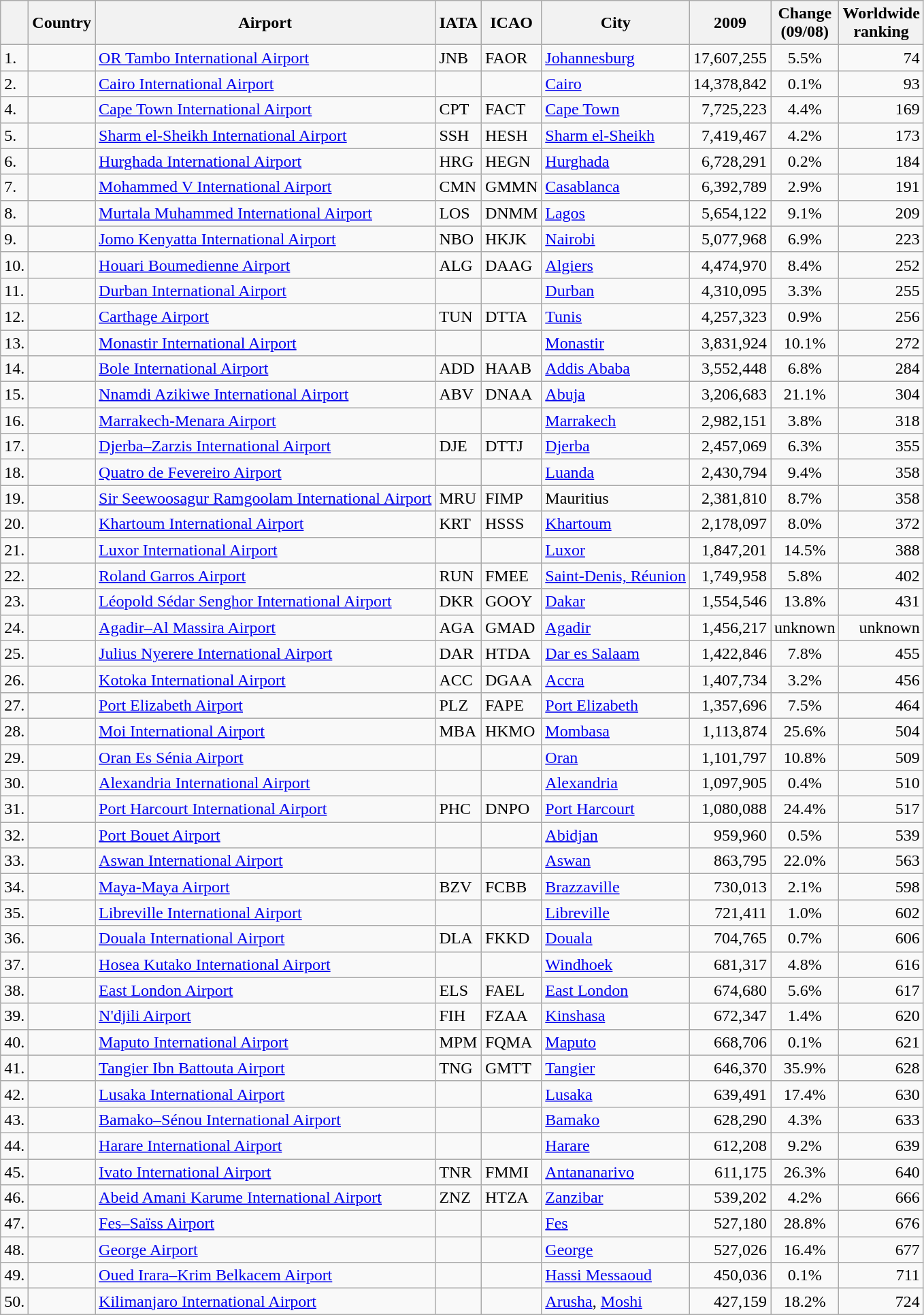<table class="wikitable sortable">
<tr>
<th></th>
<th>Country</th>
<th>Airport</th>
<th>IATA</th>
<th>ICAO</th>
<th>City</th>
<th>2009</th>
<th>Change <br>(09/08)</th>
<th>Worldwide <br> ranking</th>
</tr>
<tr>
<td>1.</td>
<td></td>
<td><a href='#'>OR Tambo International Airport</a></td>
<td>JNB</td>
<td>FAOR</td>
<td><a href='#'>Johannesburg</a></td>
<td align=right>17,607,255</td>
<td align=center>5.5%</td>
<td align=right>74</td>
</tr>
<tr>
<td>2.</td>
<td></td>
<td><a href='#'>Cairo International Airport</a></td>
<td></td>
<td></td>
<td><a href='#'>Cairo</a></td>
<td align=right>14,378,842</td>
<td align=center>0.1%</td>
<td align=right>93</td>
</tr>
<tr>
<td>4.</td>
<td></td>
<td><a href='#'>Cape Town International Airport</a></td>
<td>CPT</td>
<td>FACT</td>
<td><a href='#'>Cape Town</a></td>
<td align=right>7,725,223</td>
<td align=center>4.4%</td>
<td align=right>169</td>
</tr>
<tr>
<td>5.</td>
<td></td>
<td><a href='#'>Sharm el-Sheikh International Airport</a></td>
<td>SSH</td>
<td>HESH</td>
<td><a href='#'>Sharm el-Sheikh</a></td>
<td align=right>7,419,467</td>
<td align=center>4.2%</td>
<td align=right>173</td>
</tr>
<tr>
<td>6.</td>
<td></td>
<td><a href='#'>Hurghada International Airport</a></td>
<td>HRG</td>
<td>HEGN</td>
<td><a href='#'>Hurghada</a></td>
<td align=right>6,728,291</td>
<td align=center>0.2%</td>
<td align=right>184</td>
</tr>
<tr>
<td>7.</td>
<td></td>
<td><a href='#'>Mohammed V International Airport</a></td>
<td>CMN</td>
<td>GMMN</td>
<td><a href='#'>Casablanca</a></td>
<td align=right>6,392,789</td>
<td align=center>2.9%</td>
<td align=right>191</td>
</tr>
<tr>
<td>8.</td>
<td></td>
<td><a href='#'>Murtala Muhammed International Airport</a></td>
<td>LOS</td>
<td>DNMM</td>
<td><a href='#'>Lagos</a></td>
<td align=right>5,654,122</td>
<td align=center>9.1%</td>
<td align=right>209</td>
</tr>
<tr>
<td>9.</td>
<td></td>
<td><a href='#'>Jomo Kenyatta International Airport</a></td>
<td>NBO</td>
<td>HKJK</td>
<td><a href='#'>Nairobi</a></td>
<td align=right>5,077,968</td>
<td align=center>6.9%</td>
<td align=right>223</td>
</tr>
<tr>
<td>10.</td>
<td></td>
<td><a href='#'>Houari Boumedienne Airport</a></td>
<td>ALG</td>
<td>DAAG</td>
<td><a href='#'>Algiers</a></td>
<td align=right>4,474,970</td>
<td align=center>8.4%</td>
<td align=right>252</td>
</tr>
<tr>
<td>11.</td>
<td></td>
<td><a href='#'>Durban International Airport</a></td>
<td></td>
<td></td>
<td><a href='#'>Durban</a></td>
<td align=right>4,310,095</td>
<td align=center>3.3%</td>
<td align=right>255</td>
</tr>
<tr>
<td>12.</td>
<td></td>
<td><a href='#'>Carthage Airport</a></td>
<td>TUN</td>
<td>DTTA</td>
<td><a href='#'>Tunis</a></td>
<td align=right>4,257,323</td>
<td align=center>0.9%</td>
<td align=right>256</td>
</tr>
<tr>
<td>13.</td>
<td></td>
<td><a href='#'>Monastir International Airport</a></td>
<td></td>
<td></td>
<td><a href='#'>Monastir</a></td>
<td align=right>3,831,924</td>
<td align=center>10.1%</td>
<td align=right>272</td>
</tr>
<tr>
<td>14.</td>
<td></td>
<td><a href='#'>Bole International Airport</a></td>
<td>ADD</td>
<td>HAAB</td>
<td><a href='#'>Addis Ababa</a></td>
<td align=right>3,552,448</td>
<td align=center>6.8%</td>
<td align=right>284</td>
</tr>
<tr>
<td>15.</td>
<td></td>
<td><a href='#'>Nnamdi Azikiwe International Airport</a></td>
<td>ABV</td>
<td>DNAA</td>
<td><a href='#'>Abuja</a></td>
<td align=right>3,206,683</td>
<td align=center>21.1%</td>
<td align=right>304</td>
</tr>
<tr>
<td>16.</td>
<td></td>
<td><a href='#'>Marrakech-Menara Airport</a></td>
<td></td>
<td></td>
<td><a href='#'>Marrakech</a></td>
<td align=right>2,982,151</td>
<td align=center>3.8%</td>
<td align=right>318</td>
</tr>
<tr>
<td>17.</td>
<td></td>
<td><a href='#'>Djerba–Zarzis International Airport</a></td>
<td>DJE</td>
<td>DTTJ</td>
<td><a href='#'>Djerba</a></td>
<td align=right>2,457,069</td>
<td align=center>6.3%</td>
<td align=right>355</td>
</tr>
<tr>
<td>18.</td>
<td></td>
<td><a href='#'>Quatro de Fevereiro Airport</a></td>
<td></td>
<td></td>
<td><a href='#'>Luanda</a></td>
<td align=right>2,430,794</td>
<td align=center>9.4%</td>
<td align=right>358</td>
</tr>
<tr>
<td>19.</td>
<td></td>
<td><a href='#'>Sir Seewoosagur Ramgoolam International Airport</a></td>
<td>MRU</td>
<td>FIMP</td>
<td>Mauritius</td>
<td align=right>2,381,810</td>
<td align=center>8.7%</td>
<td align=right>358</td>
</tr>
<tr>
<td>20.</td>
<td></td>
<td><a href='#'>Khartoum International Airport</a></td>
<td>KRT</td>
<td>HSSS</td>
<td><a href='#'>Khartoum</a></td>
<td align=right>2,178,097</td>
<td align=center>8.0%</td>
<td align=right>372</td>
</tr>
<tr>
<td>21.</td>
<td></td>
<td><a href='#'>Luxor International Airport</a></td>
<td></td>
<td></td>
<td><a href='#'>Luxor</a></td>
<td align=right>1,847,201</td>
<td align=center>14.5%</td>
<td align=right>388</td>
</tr>
<tr>
<td>22.</td>
<td></td>
<td><a href='#'>Roland Garros Airport</a></td>
<td>RUN</td>
<td>FMEE</td>
<td><a href='#'>Saint-Denis, Réunion</a></td>
<td align=right>1,749,958</td>
<td align=center>5.8%</td>
<td align=right>402</td>
</tr>
<tr>
<td>23.</td>
<td></td>
<td><a href='#'>Léopold Sédar Senghor International Airport</a></td>
<td>DKR</td>
<td>GOOY</td>
<td><a href='#'>Dakar</a></td>
<td align=right>1,554,546</td>
<td align=center>13.8%</td>
<td align=right>431</td>
</tr>
<tr>
<td>24.</td>
<td></td>
<td><a href='#'>Agadir–Al Massira Airport</a></td>
<td>AGA</td>
<td>GMAD</td>
<td><a href='#'>Agadir</a></td>
<td align=right>1,456,217</td>
<td align=center>unknown</td>
<td align=right>unknown</td>
</tr>
<tr>
<td>25.</td>
<td></td>
<td><a href='#'>Julius Nyerere International Airport</a></td>
<td>DAR</td>
<td>HTDA</td>
<td><a href='#'>Dar es Salaam</a></td>
<td align=right>1,422,846</td>
<td align=center>7.8%</td>
<td align=right>455</td>
</tr>
<tr>
<td>26.</td>
<td></td>
<td><a href='#'>Kotoka International Airport</a></td>
<td>ACC</td>
<td>DGAA</td>
<td><a href='#'>Accra</a></td>
<td align=right>1,407,734</td>
<td align=center>3.2%</td>
<td align=right>456</td>
</tr>
<tr>
<td>27.</td>
<td></td>
<td><a href='#'>Port Elizabeth Airport</a></td>
<td>PLZ</td>
<td>FAPE</td>
<td><a href='#'>Port Elizabeth</a></td>
<td align=right>1,357,696</td>
<td align=center>7.5%</td>
<td align=right>464</td>
</tr>
<tr>
<td>28.</td>
<td></td>
<td><a href='#'>Moi International Airport</a></td>
<td>MBA</td>
<td>HKMO</td>
<td><a href='#'>Mombasa</a></td>
<td align=right>1,113,874</td>
<td align=center>25.6%</td>
<td align=right>504</td>
</tr>
<tr>
<td>29.</td>
<td></td>
<td><a href='#'>Oran Es Sénia Airport</a></td>
<td></td>
<td></td>
<td><a href='#'>Oran</a></td>
<td align=right>1,101,797</td>
<td align=center>10.8%</td>
<td align=right>509</td>
</tr>
<tr>
<td>30.</td>
<td></td>
<td><a href='#'>Alexandria International Airport</a></td>
<td></td>
<td></td>
<td><a href='#'>Alexandria</a></td>
<td align=right>1,097,905</td>
<td align=center>0.4%</td>
<td align=right>510</td>
</tr>
<tr>
<td>31.</td>
<td></td>
<td><a href='#'>Port Harcourt International Airport</a></td>
<td>PHC</td>
<td>DNPO</td>
<td><a href='#'>Port Harcourt</a></td>
<td align=right>1,080,088</td>
<td align=center>24.4%</td>
<td align=right>517</td>
</tr>
<tr>
<td>32.</td>
<td></td>
<td><a href='#'>Port Bouet Airport</a></td>
<td></td>
<td></td>
<td><a href='#'>Abidjan</a></td>
<td align=right>959,960</td>
<td align=center>0.5%</td>
<td align=right>539</td>
</tr>
<tr>
<td>33.</td>
<td></td>
<td><a href='#'>Aswan International Airport</a></td>
<td></td>
<td></td>
<td><a href='#'>Aswan</a></td>
<td align=right>863,795</td>
<td align=center>22.0%</td>
<td align=right>563</td>
</tr>
<tr>
<td>34.</td>
<td></td>
<td><a href='#'>Maya-Maya Airport</a></td>
<td>BZV</td>
<td>FCBB</td>
<td><a href='#'>Brazzaville</a></td>
<td align=right>730,013</td>
<td align=center>2.1%</td>
<td align=right>598</td>
</tr>
<tr>
<td>35.</td>
<td></td>
<td><a href='#'>Libreville International Airport</a></td>
<td></td>
<td></td>
<td><a href='#'>Libreville</a></td>
<td align=right>721,411</td>
<td align=center>1.0%</td>
<td align=right>602</td>
</tr>
<tr>
<td>36.</td>
<td></td>
<td><a href='#'>Douala International Airport</a></td>
<td>DLA</td>
<td>FKKD</td>
<td><a href='#'>Douala</a></td>
<td align=right>704,765</td>
<td align=center>0.7%</td>
<td align=right>606</td>
</tr>
<tr>
<td>37.</td>
<td></td>
<td><a href='#'>Hosea Kutako International Airport</a></td>
<td></td>
<td></td>
<td><a href='#'>Windhoek</a></td>
<td align=right>681,317</td>
<td align=center>4.8%</td>
<td align=right>616</td>
</tr>
<tr>
<td>38.</td>
<td></td>
<td><a href='#'>East London Airport</a></td>
<td>ELS</td>
<td>FAEL</td>
<td><a href='#'>East London</a></td>
<td align=right>674,680</td>
<td align=center>5.6%</td>
<td align=right>617</td>
</tr>
<tr>
<td>39.</td>
<td></td>
<td><a href='#'>N'djili Airport</a></td>
<td>FIH</td>
<td>FZAA</td>
<td><a href='#'>Kinshasa</a></td>
<td align=right>672,347</td>
<td align=center>1.4%</td>
<td align=right>620</td>
</tr>
<tr>
<td>40.</td>
<td></td>
<td><a href='#'>Maputo International Airport</a></td>
<td>MPM</td>
<td>FQMA</td>
<td><a href='#'>Maputo</a></td>
<td align=right>668,706</td>
<td align=center>0.1%</td>
<td align=right>621</td>
</tr>
<tr>
<td>41.</td>
<td></td>
<td><a href='#'>Tangier Ibn Battouta Airport</a></td>
<td>TNG</td>
<td>GMTT</td>
<td><a href='#'>Tangier</a></td>
<td align=right>646,370</td>
<td align=center>35.9%</td>
<td align=right>628</td>
</tr>
<tr>
<td>42.</td>
<td></td>
<td><a href='#'>Lusaka International Airport</a></td>
<td></td>
<td></td>
<td><a href='#'>Lusaka</a></td>
<td align=right>639,491</td>
<td align=center>17.4%</td>
<td align=right>630</td>
</tr>
<tr>
<td>43.</td>
<td></td>
<td><a href='#'>Bamako–Sénou International Airport</a></td>
<td></td>
<td></td>
<td><a href='#'>Bamako</a></td>
<td align=right>628,290</td>
<td align=center>4.3%</td>
<td align=right>633</td>
</tr>
<tr>
<td>44.</td>
<td></td>
<td><a href='#'>Harare International Airport</a></td>
<td></td>
<td></td>
<td><a href='#'>Harare</a></td>
<td align=right>612,208</td>
<td align=center>9.2%</td>
<td align=right>639</td>
</tr>
<tr>
<td>45.</td>
<td></td>
<td><a href='#'>Ivato International Airport</a></td>
<td>TNR</td>
<td>FMMI</td>
<td><a href='#'>Antananarivo</a></td>
<td align=right>611,175</td>
<td align=center>26.3%</td>
<td align=right>640</td>
</tr>
<tr>
<td>46.</td>
<td></td>
<td><a href='#'>Abeid Amani Karume International Airport</a></td>
<td>ZNZ</td>
<td>HTZA</td>
<td><a href='#'>Zanzibar</a></td>
<td align=right>539,202</td>
<td align=center>4.2%</td>
<td align=right>666</td>
</tr>
<tr>
<td>47.</td>
<td></td>
<td><a href='#'>Fes–Saïss Airport</a></td>
<td></td>
<td></td>
<td><a href='#'>Fes</a></td>
<td align=right>527,180</td>
<td align=center>28.8%</td>
<td align=right>676</td>
</tr>
<tr>
<td>48.</td>
<td></td>
<td><a href='#'>George Airport</a></td>
<td></td>
<td></td>
<td><a href='#'>George</a></td>
<td align=right>527,026</td>
<td align=center>16.4%</td>
<td align=right>677</td>
</tr>
<tr>
<td>49.</td>
<td></td>
<td><a href='#'>Oued Irara–Krim Belkacem Airport</a></td>
<td></td>
<td></td>
<td><a href='#'>Hassi Messaoud</a></td>
<td align=right>450,036</td>
<td align=center>0.1%</td>
<td align=right>711</td>
</tr>
<tr>
<td>50.</td>
<td></td>
<td><a href='#'>Kilimanjaro International Airport</a></td>
<td></td>
<td></td>
<td><a href='#'>Arusha</a>, <a href='#'>Moshi</a></td>
<td align=right>427,159</td>
<td align=center>18.2%</td>
<td align=right>724</td>
</tr>
</table>
